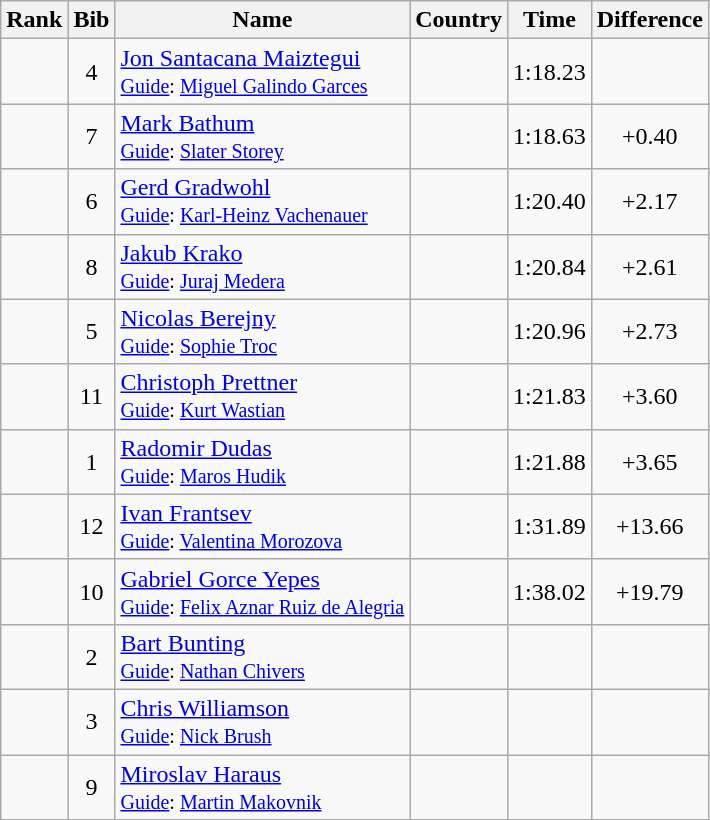<table class="wikitable sortable" style="text-align:center">
<tr>
<th>Rank</th>
<th>Bib</th>
<th>Name</th>
<th>Country</th>
<th>Time</th>
<th>Difference</th>
</tr>
<tr>
<td></td>
<td>4</td>
<td align=left><a href='#'>Jon Santacana Maiztegui</a><br><small><a href='#'>Guide</a>: <a href='#'>Miguel Galindo Garces</a></small></td>
<td align=left></td>
<td>1:18.23</td>
<td></td>
</tr>
<tr>
<td></td>
<td>7</td>
<td align=left><a href='#'>Mark Bathum</a><br><small><a href='#'>Guide</a>: <a href='#'>Slater Storey</a></small></td>
<td align=left></td>
<td>1:18.63</td>
<td>+0.40</td>
</tr>
<tr>
<td></td>
<td>6</td>
<td align=left><a href='#'>Gerd Gradwohl</a><br><small><a href='#'>Guide</a>: <a href='#'>Karl-Heinz Vachenauer</a></small></td>
<td align=left></td>
<td>1:20.40</td>
<td>+2.17</td>
</tr>
<tr>
<td></td>
<td>8</td>
<td align=left><a href='#'>Jakub Krako</a><br><small><a href='#'>Guide</a>: <a href='#'>Juraj Medera</a></small></td>
<td align=left></td>
<td>1:20.84</td>
<td>+2.61</td>
</tr>
<tr>
<td></td>
<td>5</td>
<td align=left><a href='#'>Nicolas Berejny</a><br><small><a href='#'>Guide</a>: <a href='#'>Sophie Troc</a></small></td>
<td align=left></td>
<td>1:20.96</td>
<td>+2.73</td>
</tr>
<tr>
<td></td>
<td>11</td>
<td align=left><a href='#'>Christoph Prettner</a><br><small><a href='#'>Guide</a>: <a href='#'>Kurt Wastian</a></small></td>
<td align=left></td>
<td>1:21.83</td>
<td>+3.60</td>
</tr>
<tr>
<td></td>
<td>1</td>
<td align=left><a href='#'>Radomir Dudas</a><br><small><a href='#'>Guide</a>: <a href='#'>Maros Hudik</a></small></td>
<td align=left></td>
<td>1:21.88</td>
<td>+3.65</td>
</tr>
<tr>
<td></td>
<td>12</td>
<td align=left><a href='#'>Ivan Frantsev</a><br><small><a href='#'>Guide</a>: <a href='#'>Valentina Morozova</a></small></td>
<td align=left></td>
<td>1:31.89</td>
<td>+13.66</td>
</tr>
<tr>
<td></td>
<td>10</td>
<td align=left><a href='#'>Gabriel Gorce Yepes</a><br><small><a href='#'>Guide</a>: <a href='#'>Felix Aznar Ruiz de Alegria</a></small></td>
<td align=left></td>
<td>1:38.02</td>
<td>+19.79</td>
</tr>
<tr>
<td></td>
<td>2</td>
<td align=left><a href='#'>Bart Bunting</a><br><small><a href='#'>Guide</a>: <a href='#'>Nathan Chivers</a></small></td>
<td align=left></td>
<td></td>
<td></td>
</tr>
<tr>
<td></td>
<td>3</td>
<td align=left><a href='#'>Chris Williamson</a><br><small><a href='#'>Guide</a>: <a href='#'>Nick Brush</a></small></td>
<td align=left></td>
<td></td>
<td></td>
</tr>
<tr>
<td></td>
<td>9</td>
<td align=left><a href='#'>Miroslav Haraus</a><br><small><a href='#'>Guide</a>: <a href='#'>Martin Makovnik</a></small></td>
<td align=left></td>
<td></td>
<td></td>
</tr>
</table>
